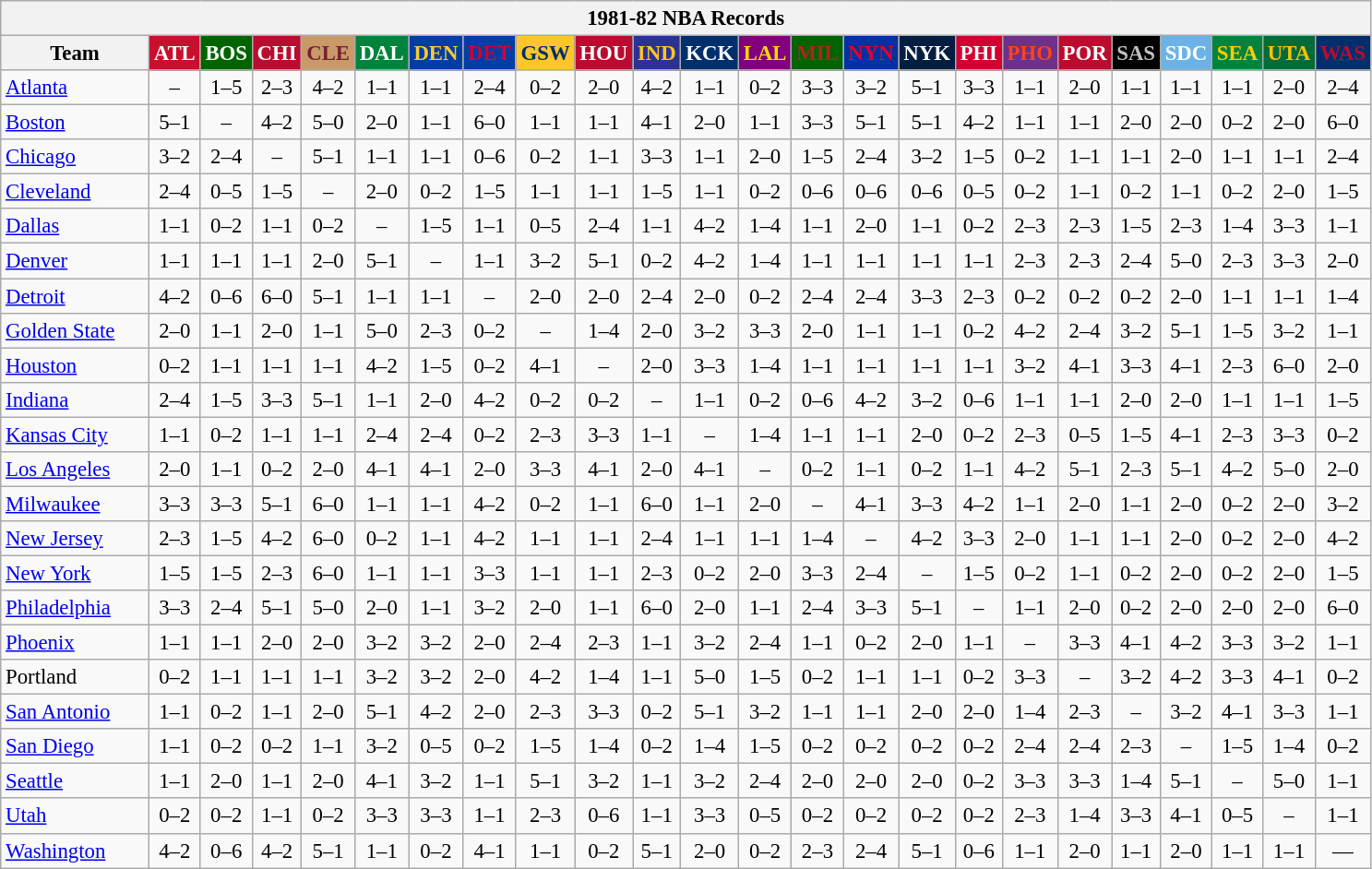<table class="wikitable" style="font-size:95%; text-align:center;">
<tr>
<th colspan=24>1981-82 NBA Records</th>
</tr>
<tr>
<th width=100>Team</th>
<th style="background:#C90F2E;color:#FFFFFF;width=35">ATL</th>
<th style="background:#006400;color:#FFFFFF;width=35">BOS</th>
<th style="background:#BA0C2F;color:#FFFFFF;width=35">CHI</th>
<th style="background:#C89A69;color:#77222F;width=35">CLE</th>
<th style="background:#00843D;color:#FFFFFF;width=35">DAL</th>
<th style="background:#003EA4;color:#FDC835;width=35">DEN</th>
<th style="background:#003EA4;color:#D50032;width=35">DET</th>
<th style="background:#FFC62C;color:#012F6B;width=35">GSW</th>
<th style="background:#BA0C2F;color:#FFFFFF;width=35">HOU</th>
<th style="background:#2C3294;color:#FCC624;width=35">IND</th>
<th style="background:#012F6B;color:#FFFFFF;width=35">KCK</th>
<th style="background:#800080;color:#FFD700;width=35">LAL</th>
<th style="background:#006400;color:#B22222;width=35">MIL</th>
<th style="background:#0032A1;color:#E5002B;width=35">NYN</th>
<th style="background:#031E41;color:#FFFFFF;width=35">NYK</th>
<th style="background:#D40032;color:#FFFFFF;width=35">PHI</th>
<th style="background:#702F8B;color:#FA4417;width=35">PHO</th>
<th style="background:#BA0C2F;color:#FFFFFF;width=35">POR</th>
<th style="background:#000000;color:#C0C0C0;width=35">SAS</th>
<th style="background:#6BB3E6;color:#FFFFFF;width=35">SDC</th>
<th style="background:#00843D;color:#FFCD01;width=35">SEA</th>
<th style="background:#046B38;color:#FCC200;width=35">UTA</th>
<th style="background:#012F6D;color:#BA0C2F;width=35">WAS</th>
</tr>
<tr>
<td style="text-align:left;"><a href='#'>Atlanta</a></td>
<td>–</td>
<td>1–5</td>
<td>2–3</td>
<td>4–2</td>
<td>1–1</td>
<td>1–1</td>
<td>2–4</td>
<td>0–2</td>
<td>2–0</td>
<td>4–2</td>
<td>1–1</td>
<td>0–2</td>
<td>3–3</td>
<td>3–2</td>
<td>5–1</td>
<td>3–3</td>
<td>1–1</td>
<td>2–0</td>
<td>1–1</td>
<td>1–1</td>
<td>1–1</td>
<td>2–0</td>
<td>2–4</td>
</tr>
<tr>
<td style="text-align:left;"><a href='#'>Boston</a></td>
<td>5–1</td>
<td>–</td>
<td>4–2</td>
<td>5–0</td>
<td>2–0</td>
<td>1–1</td>
<td>6–0</td>
<td>1–1</td>
<td>1–1</td>
<td>4–1</td>
<td>2–0</td>
<td>1–1</td>
<td>3–3</td>
<td>5–1</td>
<td>5–1</td>
<td>4–2</td>
<td>1–1</td>
<td>1–1</td>
<td>2–0</td>
<td>2–0</td>
<td>0–2</td>
<td>2–0</td>
<td>6–0</td>
</tr>
<tr>
<td style="text-align:left;"><a href='#'>Chicago</a></td>
<td>3–2</td>
<td>2–4</td>
<td>–</td>
<td>5–1</td>
<td>1–1</td>
<td>1–1</td>
<td>0–6</td>
<td>0–2</td>
<td>1–1</td>
<td>3–3</td>
<td>1–1</td>
<td>2–0</td>
<td>1–5</td>
<td>2–4</td>
<td>3–2</td>
<td>1–5</td>
<td>0–2</td>
<td>1–1</td>
<td>1–1</td>
<td>2–0</td>
<td>1–1</td>
<td>1–1</td>
<td>2–4</td>
</tr>
<tr>
<td style="text-align:left;"><a href='#'>Cleveland</a></td>
<td>2–4</td>
<td>0–5</td>
<td>1–5</td>
<td>–</td>
<td>2–0</td>
<td>0–2</td>
<td>1–5</td>
<td>1–1</td>
<td>1–1</td>
<td>1–5</td>
<td>1–1</td>
<td>0–2</td>
<td>0–6</td>
<td>0–6</td>
<td>0–6</td>
<td>0–5</td>
<td>0–2</td>
<td>1–1</td>
<td>0–2</td>
<td>1–1</td>
<td>0–2</td>
<td>2–0</td>
<td>1–5</td>
</tr>
<tr>
<td style="text-align:left;"><a href='#'>Dallas</a></td>
<td>1–1</td>
<td>0–2</td>
<td>1–1</td>
<td>0–2</td>
<td>–</td>
<td>1–5</td>
<td>1–1</td>
<td>0–5</td>
<td>2–4</td>
<td>1–1</td>
<td>4–2</td>
<td>1–4</td>
<td>1–1</td>
<td>2–0</td>
<td>1–1</td>
<td>0–2</td>
<td>2–3</td>
<td>2–3</td>
<td>1–5</td>
<td>2–3</td>
<td>1–4</td>
<td>3–3</td>
<td>1–1</td>
</tr>
<tr>
<td style="text-align:left;"><a href='#'>Denver</a></td>
<td>1–1</td>
<td>1–1</td>
<td>1–1</td>
<td>2–0</td>
<td>5–1</td>
<td>–</td>
<td>1–1</td>
<td>3–2</td>
<td>5–1</td>
<td>0–2</td>
<td>4–2</td>
<td>1–4</td>
<td>1–1</td>
<td>1–1</td>
<td>1–1</td>
<td>1–1</td>
<td>2–3</td>
<td>2–3</td>
<td>2–4</td>
<td>5–0</td>
<td>2–3</td>
<td>3–3</td>
<td>2–0</td>
</tr>
<tr>
<td style="text-align:left;"><a href='#'>Detroit</a></td>
<td>4–2</td>
<td>0–6</td>
<td>6–0</td>
<td>5–1</td>
<td>1–1</td>
<td>1–1</td>
<td>–</td>
<td>2–0</td>
<td>2–0</td>
<td>2–4</td>
<td>2–0</td>
<td>0–2</td>
<td>2–4</td>
<td>2–4</td>
<td>3–3</td>
<td>2–3</td>
<td>0–2</td>
<td>0–2</td>
<td>0–2</td>
<td>2–0</td>
<td>1–1</td>
<td>1–1</td>
<td>1–4</td>
</tr>
<tr>
<td style="text-align:left;"><a href='#'>Golden State</a></td>
<td>2–0</td>
<td>1–1</td>
<td>2–0</td>
<td>1–1</td>
<td>5–0</td>
<td>2–3</td>
<td>0–2</td>
<td>–</td>
<td>1–4</td>
<td>2–0</td>
<td>3–2</td>
<td>3–3</td>
<td>2–0</td>
<td>1–1</td>
<td>1–1</td>
<td>0–2</td>
<td>4–2</td>
<td>2–4</td>
<td>3–2</td>
<td>5–1</td>
<td>1–5</td>
<td>3–2</td>
<td>1–1</td>
</tr>
<tr>
<td style="text-align:left;"><a href='#'>Houston</a></td>
<td>0–2</td>
<td>1–1</td>
<td>1–1</td>
<td>1–1</td>
<td>4–2</td>
<td>1–5</td>
<td>0–2</td>
<td>4–1</td>
<td>–</td>
<td>2–0</td>
<td>3–3</td>
<td>1–4</td>
<td>1–1</td>
<td>1–1</td>
<td>1–1</td>
<td>1–1</td>
<td>3–2</td>
<td>4–1</td>
<td>3–3</td>
<td>4–1</td>
<td>2–3</td>
<td>6–0</td>
<td>2–0</td>
</tr>
<tr>
<td style="text-align:left;"><a href='#'>Indiana</a></td>
<td>2–4</td>
<td>1–5</td>
<td>3–3</td>
<td>5–1</td>
<td>1–1</td>
<td>2–0</td>
<td>4–2</td>
<td>0–2</td>
<td>0–2</td>
<td>–</td>
<td>1–1</td>
<td>0–2</td>
<td>0–6</td>
<td>4–2</td>
<td>3–2</td>
<td>0–6</td>
<td>1–1</td>
<td>1–1</td>
<td>2–0</td>
<td>2–0</td>
<td>1–1</td>
<td>1–1</td>
<td>1–5</td>
</tr>
<tr>
<td style="text-align:left;"><a href='#'>Kansas City</a></td>
<td>1–1</td>
<td>0–2</td>
<td>1–1</td>
<td>1–1</td>
<td>2–4</td>
<td>2–4</td>
<td>0–2</td>
<td>2–3</td>
<td>3–3</td>
<td>1–1</td>
<td>–</td>
<td>1–4</td>
<td>1–1</td>
<td>1–1</td>
<td>2–0</td>
<td>0–2</td>
<td>2–3</td>
<td>0–5</td>
<td>1–5</td>
<td>4–1</td>
<td>2–3</td>
<td>3–3</td>
<td>0–2</td>
</tr>
<tr>
<td style="text-align:left;"><a href='#'>Los Angeles</a></td>
<td>2–0</td>
<td>1–1</td>
<td>0–2</td>
<td>2–0</td>
<td>4–1</td>
<td>4–1</td>
<td>2–0</td>
<td>3–3</td>
<td>4–1</td>
<td>2–0</td>
<td>4–1</td>
<td>–</td>
<td>0–2</td>
<td>1–1</td>
<td>0–2</td>
<td>1–1</td>
<td>4–2</td>
<td>5–1</td>
<td>2–3</td>
<td>5–1</td>
<td>4–2</td>
<td>5–0</td>
<td>2–0</td>
</tr>
<tr>
<td style="text-align:left;"><a href='#'>Milwaukee</a></td>
<td>3–3</td>
<td>3–3</td>
<td>5–1</td>
<td>6–0</td>
<td>1–1</td>
<td>1–1</td>
<td>4–2</td>
<td>0–2</td>
<td>1–1</td>
<td>6–0</td>
<td>1–1</td>
<td>2–0</td>
<td>–</td>
<td>4–1</td>
<td>3–3</td>
<td>4–2</td>
<td>1–1</td>
<td>2–0</td>
<td>1–1</td>
<td>2–0</td>
<td>0–2</td>
<td>2–0</td>
<td>3–2</td>
</tr>
<tr>
<td style="text-align:left;"><a href='#'>New Jersey</a></td>
<td>2–3</td>
<td>1–5</td>
<td>4–2</td>
<td>6–0</td>
<td>0–2</td>
<td>1–1</td>
<td>4–2</td>
<td>1–1</td>
<td>1–1</td>
<td>2–4</td>
<td>1–1</td>
<td>1–1</td>
<td>1–4</td>
<td>–</td>
<td>4–2</td>
<td>3–3</td>
<td>2–0</td>
<td>1–1</td>
<td>1–1</td>
<td>2–0</td>
<td>0–2</td>
<td>2–0</td>
<td>4–2</td>
</tr>
<tr>
<td style="text-align:left;"><a href='#'>New York</a></td>
<td>1–5</td>
<td>1–5</td>
<td>2–3</td>
<td>6–0</td>
<td>1–1</td>
<td>1–1</td>
<td>3–3</td>
<td>1–1</td>
<td>1–1</td>
<td>2–3</td>
<td>0–2</td>
<td>2–0</td>
<td>3–3</td>
<td>2–4</td>
<td>–</td>
<td>1–5</td>
<td>0–2</td>
<td>1–1</td>
<td>0–2</td>
<td>2–0</td>
<td>0–2</td>
<td>2–0</td>
<td>1–5</td>
</tr>
<tr>
<td style="text-align:left;"><a href='#'>Philadelphia</a></td>
<td>3–3</td>
<td>2–4</td>
<td>5–1</td>
<td>5–0</td>
<td>2–0</td>
<td>1–1</td>
<td>3–2</td>
<td>2–0</td>
<td>1–1</td>
<td>6–0</td>
<td>2–0</td>
<td>1–1</td>
<td>2–4</td>
<td>3–3</td>
<td>5–1</td>
<td>–</td>
<td>1–1</td>
<td>2–0</td>
<td>0–2</td>
<td>2–0</td>
<td>2–0</td>
<td>2–0</td>
<td>6–0</td>
</tr>
<tr>
<td style="text-align:left;"><a href='#'>Phoenix</a></td>
<td>1–1</td>
<td>1–1</td>
<td>2–0</td>
<td>2–0</td>
<td>3–2</td>
<td>3–2</td>
<td>2–0</td>
<td>2–4</td>
<td>2–3</td>
<td>1–1</td>
<td>3–2</td>
<td>2–4</td>
<td>1–1</td>
<td>0–2</td>
<td>2–0</td>
<td>1–1</td>
<td>–</td>
<td>3–3</td>
<td>4–1</td>
<td>4–2</td>
<td>3–3</td>
<td>3–2</td>
<td>1–1</td>
</tr>
<tr>
<td style="text-align:left;">Portland</td>
<td>0–2</td>
<td>1–1</td>
<td>1–1</td>
<td>1–1</td>
<td>3–2</td>
<td>3–2</td>
<td>2–0</td>
<td>4–2</td>
<td>1–4</td>
<td>1–1</td>
<td>5–0</td>
<td>1–5</td>
<td>0–2</td>
<td>1–1</td>
<td>1–1</td>
<td>0–2</td>
<td>3–3</td>
<td>–</td>
<td>3–2</td>
<td>4–2</td>
<td>3–3</td>
<td>4–1</td>
<td>0–2</td>
</tr>
<tr>
<td style="text-align:left;"><a href='#'>San Antonio</a></td>
<td>1–1</td>
<td>0–2</td>
<td>1–1</td>
<td>2–0</td>
<td>5–1</td>
<td>4–2</td>
<td>2–0</td>
<td>2–3</td>
<td>3–3</td>
<td>0–2</td>
<td>5–1</td>
<td>3–2</td>
<td>1–1</td>
<td>1–1</td>
<td>2–0</td>
<td>2–0</td>
<td>1–4</td>
<td>2–3</td>
<td>–</td>
<td>3–2</td>
<td>4–1</td>
<td>3–3</td>
<td>1–1</td>
</tr>
<tr>
<td style="text-align:left;"><a href='#'>San Diego</a></td>
<td>1–1</td>
<td>0–2</td>
<td>0–2</td>
<td>1–1</td>
<td>3–2</td>
<td>0–5</td>
<td>0–2</td>
<td>1–5</td>
<td>1–4</td>
<td>0–2</td>
<td>1–4</td>
<td>1–5</td>
<td>0–2</td>
<td>0–2</td>
<td>0–2</td>
<td>0–2</td>
<td>2–4</td>
<td>2–4</td>
<td>2–3</td>
<td>–</td>
<td>1–5</td>
<td>1–4</td>
<td>0–2</td>
</tr>
<tr>
<td style="text-align:left;"><a href='#'>Seattle</a></td>
<td>1–1</td>
<td>2–0</td>
<td>1–1</td>
<td>2–0</td>
<td>4–1</td>
<td>3–2</td>
<td>1–1</td>
<td>5–1</td>
<td>3–2</td>
<td>1–1</td>
<td>3–2</td>
<td>2–4</td>
<td>2–0</td>
<td>2–0</td>
<td>2–0</td>
<td>0–2</td>
<td>3–3</td>
<td>3–3</td>
<td>1–4</td>
<td>5–1</td>
<td>–</td>
<td>5–0</td>
<td>1–1</td>
</tr>
<tr>
<td style="text-align:left;"><a href='#'>Utah</a></td>
<td>0–2</td>
<td>0–2</td>
<td>1–1</td>
<td>0–2</td>
<td>3–3</td>
<td>3–3</td>
<td>1–1</td>
<td>2–3</td>
<td>0–6</td>
<td>1–1</td>
<td>3–3</td>
<td>0–5</td>
<td>0–2</td>
<td>0–2</td>
<td>0–2</td>
<td>0–2</td>
<td>2–3</td>
<td>1–4</td>
<td>3–3</td>
<td>4–1</td>
<td>0–5</td>
<td>–</td>
<td>1–1</td>
</tr>
<tr>
<td style="text-align:left;"><a href='#'>Washington</a></td>
<td>4–2</td>
<td>0–6</td>
<td>4–2</td>
<td>5–1</td>
<td>1–1</td>
<td>0–2</td>
<td>4–1</td>
<td>1–1</td>
<td>0–2</td>
<td>5–1</td>
<td>2–0</td>
<td>0–2</td>
<td>2–3</td>
<td>2–4</td>
<td>5–1</td>
<td>0–6</td>
<td>1–1</td>
<td>2–0</td>
<td>1–1</td>
<td>2–0</td>
<td>1–1</td>
<td>1–1</td>
<td>—</td>
</tr>
</table>
